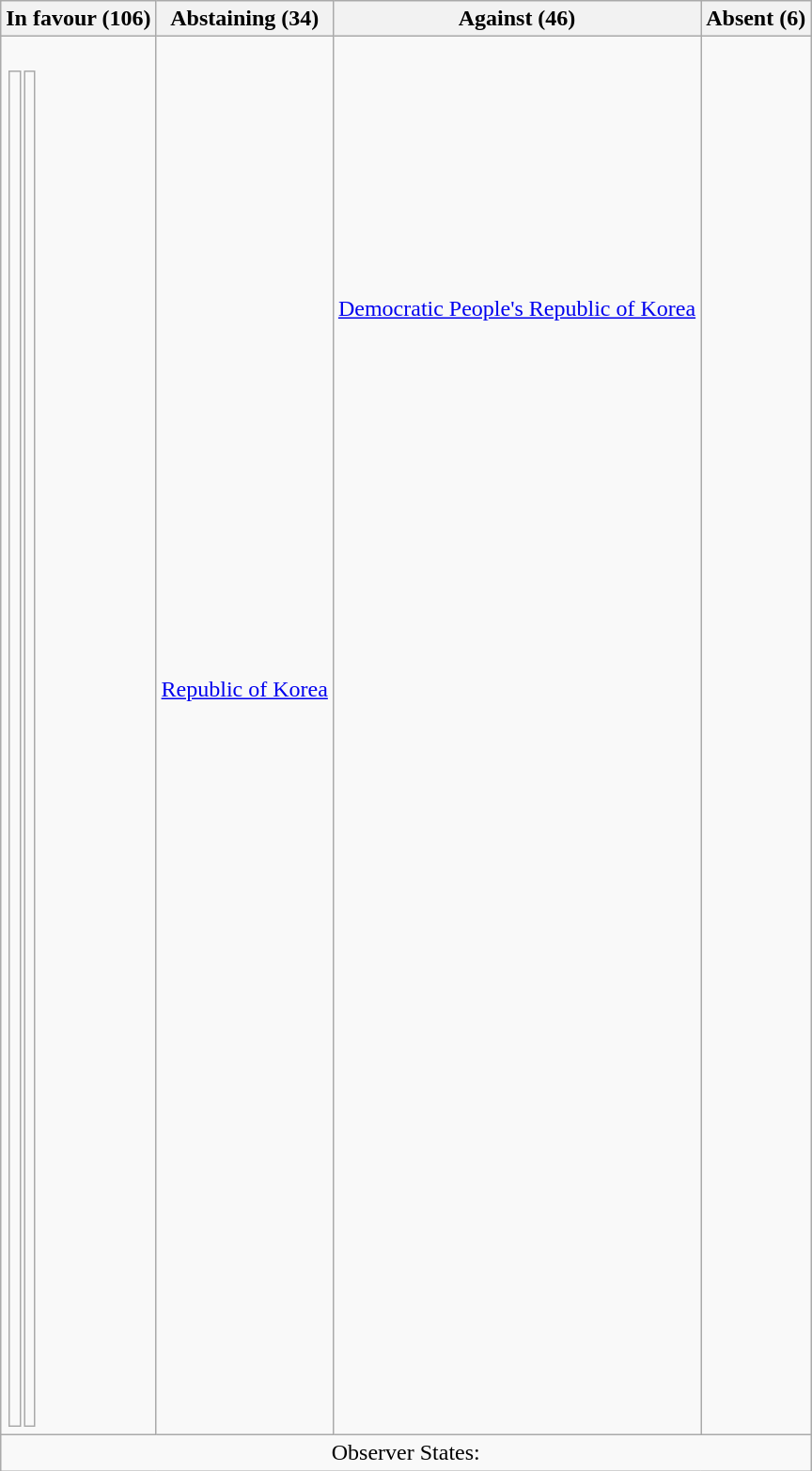<table class="wikitable">
<tr>
<th><strong>In favour (106)</strong><br></th>
<th><strong>Abstaining (34)</strong></th>
<th><strong>Against (46)</strong></th>
<th><strong>Absent (6)</strong></th>
</tr>
<tr style="vertical-align: top;">
<td><br><table>
<tr style="vertical-align: top;">
<td><br><br><br><br><br><br><br><br><br><br><br><br><br><br><br><br><br><br><br><br><br><br><br><br><br><br><br><br><br><br><br><br><br><br><br><br><br><br><br><br><br><br><br><br><br><br><br><br><br><br><br><br><br></td>
<td><br><br><br><br><br><br><br><br><br><br><br><br><br><br><br><br><br><br><br><br><br><br><br><br><br><br><br><br><br><br><br><br><br><br><br><br><br><br><br><br><br><br><br><br><br><br><br><br><br><br><br></td>
</tr>
</table>
</td>
<td><br><br><br><br><br><br><br><br><br><br><br><br><br><br><br><br><br><br><br><br><br><br><br><br><br> <a href='#'>Republic of Korea</a><br><br><br><br><br><br><br><br></td>
<td><br><br><br><br><br><br><br><br><br><br> <a href='#'>Democratic People's Republic of Korea</a><br><br><br><br><br><br><br><br><br><br><br><br><br><br><br><br><br><br><br><br><br><br><br><br><br><br><br><br><br><br><br><br><br><br><br></td>
<td><br><br><br><br><br></td>
</tr>
<tr style="text-align: center;">
<td colspan=4>Observer States: </td>
</tr>
</table>
